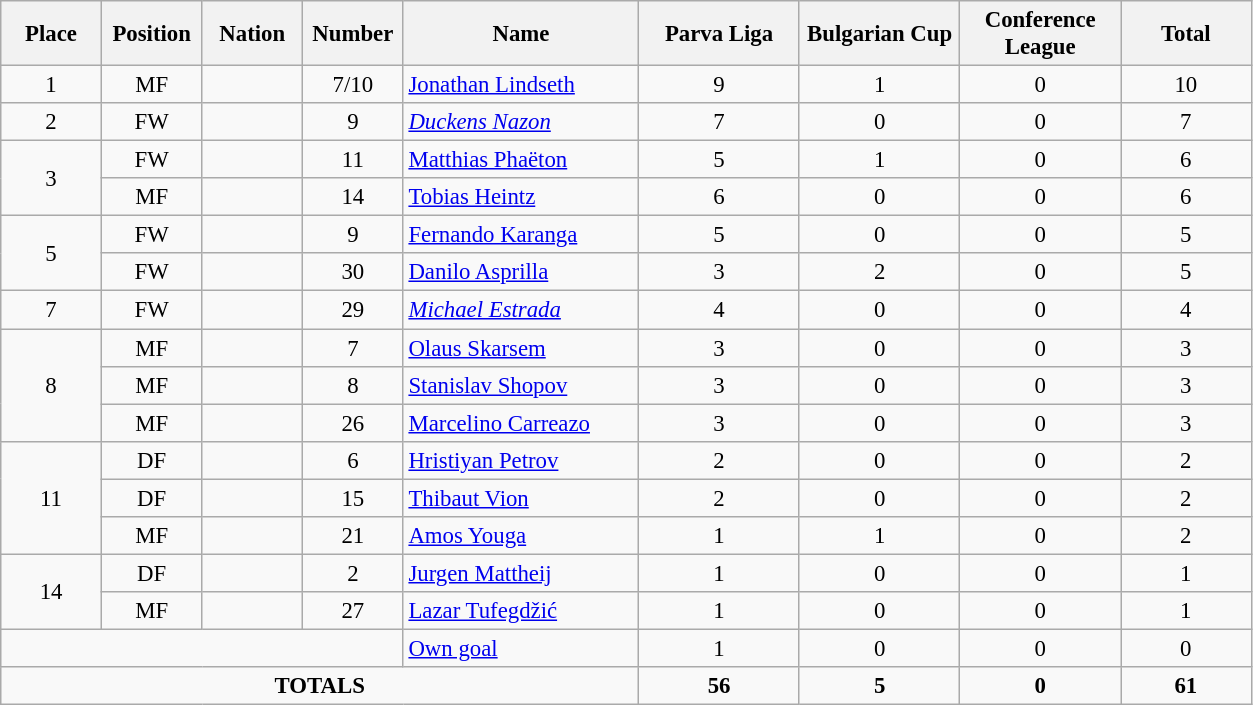<table class="wikitable" style="font-size: 95%; text-align: center;">
<tr>
<th width=60>Place</th>
<th width=60>Position</th>
<th width=60>Nation</th>
<th width=60>Number</th>
<th width=150>Name</th>
<th width=100>Parva Liga</th>
<th width=100>Bulgarian Cup</th>
<th width=100>Conference League</th>
<th width=80>Total</th>
</tr>
<tr>
<td rowspan=1>1</td>
<td>MF</td>
<td></td>
<td>7/10</td>
<td align=left><a href='#'>Jonathan Lindseth</a></td>
<td>9</td>
<td>1</td>
<td>0</td>
<td>10</td>
</tr>
<tr>
<td rowspan=1>2</td>
<td>FW</td>
<td></td>
<td>9</td>
<td align=left><em><a href='#'>Duckens Nazon</a></em></td>
<td>7</td>
<td>0</td>
<td>0</td>
<td>7</td>
</tr>
<tr>
<td rowspan=2>3</td>
<td>FW</td>
<td></td>
<td>11</td>
<td align=left><a href='#'>Matthias Phaëton</a></td>
<td>5</td>
<td>1</td>
<td>0</td>
<td>6</td>
</tr>
<tr>
<td>MF</td>
<td></td>
<td>14</td>
<td align=left><a href='#'>Tobias Heintz</a></td>
<td>6</td>
<td>0</td>
<td>0</td>
<td>6</td>
</tr>
<tr>
<td rowspan=2>5</td>
<td>FW</td>
<td></td>
<td>9</td>
<td align=left><a href='#'>Fernando Karanga</a></td>
<td>5</td>
<td>0</td>
<td>0</td>
<td>5</td>
</tr>
<tr>
<td>FW</td>
<td></td>
<td>30</td>
<td align=left><a href='#'>Danilo Asprilla</a></td>
<td>3</td>
<td>2</td>
<td>0</td>
<td>5</td>
</tr>
<tr>
<td rowspan=1>7</td>
<td>FW</td>
<td></td>
<td>29</td>
<td align=left><em><a href='#'>Michael Estrada</a></em></td>
<td>4</td>
<td>0</td>
<td>0</td>
<td>4</td>
</tr>
<tr>
<td rowspan=3>8</td>
<td>MF</td>
<td></td>
<td>7</td>
<td align=left><a href='#'>Olaus Skarsem</a></td>
<td>3</td>
<td>0</td>
<td>0</td>
<td>3</td>
</tr>
<tr>
<td>MF</td>
<td></td>
<td>8</td>
<td align=left><a href='#'>Stanislav Shopov</a></td>
<td>3</td>
<td>0</td>
<td>0</td>
<td>3</td>
</tr>
<tr>
<td>MF</td>
<td></td>
<td>26</td>
<td align=left><a href='#'>Marcelino Carreazo</a></td>
<td>3</td>
<td>0</td>
<td>0</td>
<td>3</td>
</tr>
<tr>
<td rowspan=3>11</td>
<td>DF</td>
<td></td>
<td>6</td>
<td align=left><a href='#'>Hristiyan Petrov</a></td>
<td>2</td>
<td>0</td>
<td>0</td>
<td>2</td>
</tr>
<tr>
<td>DF</td>
<td></td>
<td>15</td>
<td align=left><a href='#'>Thibaut Vion</a></td>
<td>2</td>
<td>0</td>
<td>0</td>
<td>2</td>
</tr>
<tr>
<td>MF</td>
<td></td>
<td>21</td>
<td align=left><a href='#'>Amos Youga</a></td>
<td>1</td>
<td>1</td>
<td>0</td>
<td>2</td>
</tr>
<tr>
<td rowspan=2>14</td>
<td>DF</td>
<td></td>
<td>2</td>
<td align=left><a href='#'>Jurgen Mattheij</a></td>
<td>1</td>
<td>0</td>
<td>0</td>
<td>1</td>
</tr>
<tr>
<td>MF</td>
<td></td>
<td>27</td>
<td align=left><a href='#'>Lazar Tufegdžić</a></td>
<td>1</td>
<td>0</td>
<td>0</td>
<td>1</td>
</tr>
<tr>
<td colspan=4></td>
<td align=left><a href='#'>Own goal</a></td>
<td>1</td>
<td>0</td>
<td>0</td>
<td>0</td>
</tr>
<tr>
<td colspan=5><strong>TOTALS</strong></td>
<td><strong>56</strong></td>
<td><strong>5</strong></td>
<td><strong>0</strong></td>
<td><strong>61</strong></td>
</tr>
</table>
